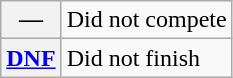<table class="wikitable">
<tr>
<th scope="row">—</th>
<td>Did not compete</td>
</tr>
<tr>
<th scope="row"><a href='#'>DNF</a></th>
<td>Did not finish</td>
</tr>
</table>
